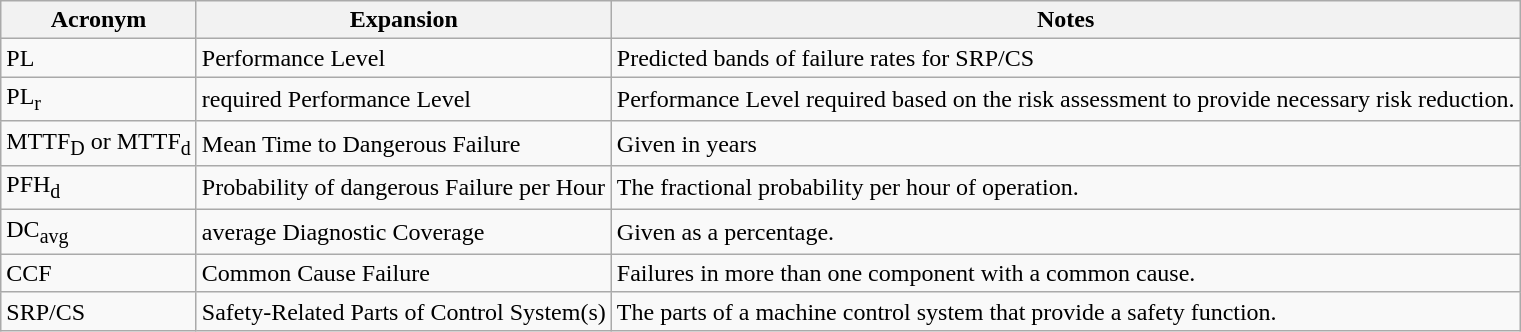<table class="wikitable">
<tr>
<th>Acronym</th>
<th>Expansion</th>
<th>Notes</th>
</tr>
<tr>
<td>PL</td>
<td>Performance Level</td>
<td>Predicted bands of failure rates for SRP/CS</td>
</tr>
<tr>
<td>PL<sub>r</sub></td>
<td>required Performance Level</td>
<td>Performance Level required based on the risk assessment to provide necessary risk reduction.</td>
</tr>
<tr>
<td>MTTF<sub>D</sub> or MTTF<sub>d</sub></td>
<td>Mean Time to Dangerous Failure</td>
<td>Given in years</td>
</tr>
<tr>
<td>PFH<sub>d</sub></td>
<td>Probability of dangerous Failure per Hour</td>
<td>The fractional probability per hour of operation.</td>
</tr>
<tr>
<td>DC<sub>avg</sub></td>
<td>average Diagnostic Coverage</td>
<td>Given as a percentage.</td>
</tr>
<tr>
<td>CCF</td>
<td>Common Cause Failure</td>
<td>Failures in more than one component with a common cause.</td>
</tr>
<tr>
<td>SRP/CS</td>
<td>Safety-Related Parts of Control System(s)</td>
<td>The parts of a machine control system that provide a safety function.</td>
</tr>
</table>
